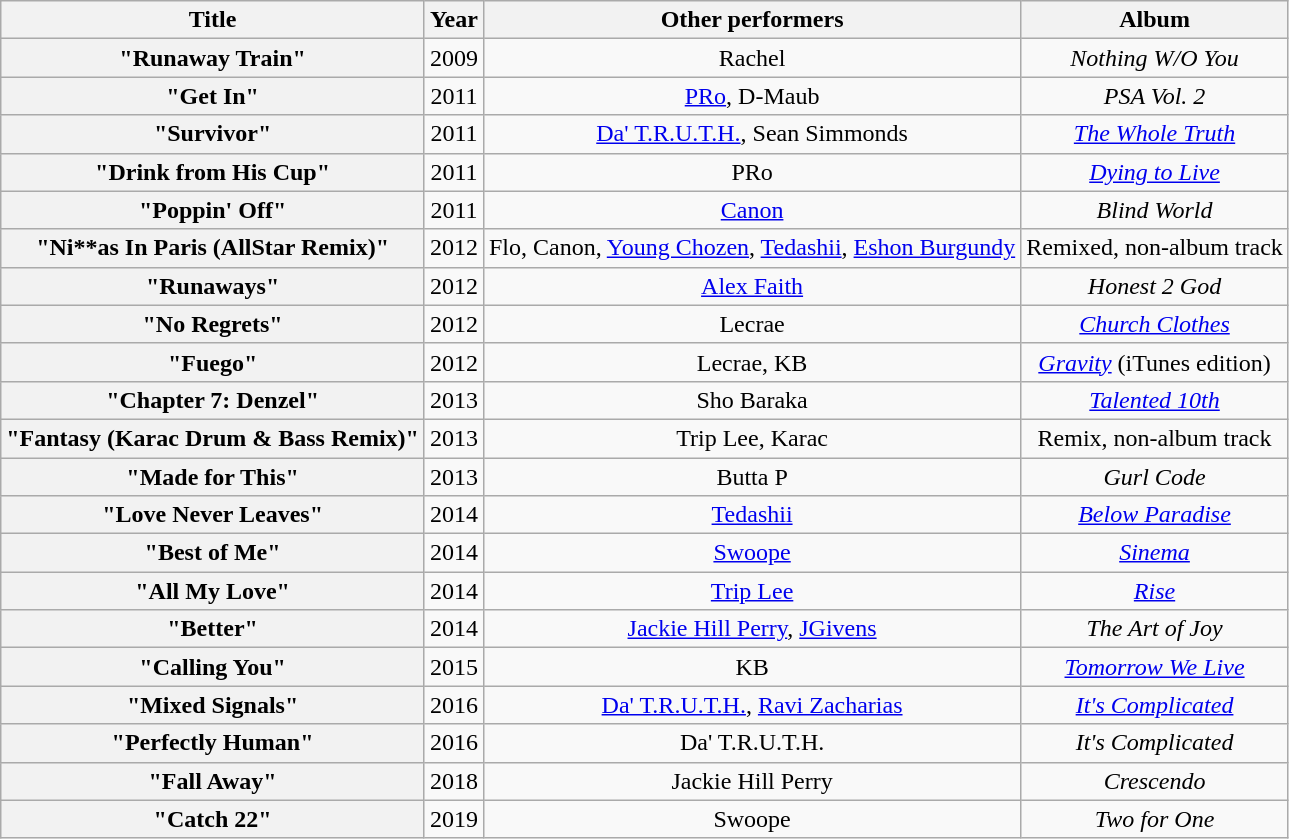<table class="wikitable plainrowheaders" style="text-align:center;">
<tr>
<th scope="col">Title</th>
<th scope="col">Year</th>
<th scope="col">Other performers</th>
<th scope="col">Album</th>
</tr>
<tr>
<th scope="row">"Runaway Train"</th>
<td>2009</td>
<td>Rachel</td>
<td><em>Nothing W/O You</em></td>
</tr>
<tr>
<th scope="row">"Get In"</th>
<td>2011</td>
<td><a href='#'>PRo</a>, D-Maub</td>
<td><em>PSA Vol. 2</em></td>
</tr>
<tr>
<th scope="row">"Survivor"</th>
<td>2011</td>
<td><a href='#'>Da' T.R.U.T.H.</a>, Sean Simmonds</td>
<td><em><a href='#'>The Whole Truth</a></em></td>
</tr>
<tr>
<th scope="row">"Drink from His Cup"</th>
<td>2011</td>
<td>PRo</td>
<td><em><a href='#'>Dying to Live</a></em></td>
</tr>
<tr>
<th scope="row">"Poppin' Off"</th>
<td>2011</td>
<td><a href='#'>Canon</a></td>
<td><em>Blind World</em></td>
</tr>
<tr>
<th scope="row">"Ni**as In Paris (AllStar Remix)"</th>
<td>2012</td>
<td>Flo, Canon, <a href='#'>Young Chozen</a>, <a href='#'>Tedashii</a>, <a href='#'>Eshon Burgundy</a></td>
<td>Remixed, non-album track</td>
</tr>
<tr>
<th scope="row">"Runaways"</th>
<td>2012</td>
<td><a href='#'>Alex Faith</a></td>
<td><em>Honest 2 God</em></td>
</tr>
<tr>
<th scope="row">"No Regrets"</th>
<td>2012</td>
<td>Lecrae</td>
<td><em><a href='#'>Church Clothes</a></em></td>
</tr>
<tr>
<th scope="row">"Fuego"</th>
<td>2012</td>
<td>Lecrae, KB</td>
<td><em><a href='#'>Gravity</a></em> (iTunes edition)</td>
</tr>
<tr>
<th scope="row">"Chapter 7: Denzel"</th>
<td>2013</td>
<td>Sho Baraka</td>
<td><em><a href='#'>Talented 10th</a></em></td>
</tr>
<tr>
<th scope="row">"Fantasy (Karac Drum & Bass Remix)"</th>
<td>2013</td>
<td>Trip Lee, Karac</td>
<td>Remix, non-album track</td>
</tr>
<tr>
<th scope="row">"Made for This"</th>
<td>2013</td>
<td>Butta P</td>
<td><em>Gurl Code</em></td>
</tr>
<tr>
<th scope="row">"Love Never Leaves"</th>
<td>2014</td>
<td><a href='#'>Tedashii</a></td>
<td><em><a href='#'>Below Paradise</a></em></td>
</tr>
<tr>
<th scope="row">"Best of Me"</th>
<td>2014</td>
<td><a href='#'>Swoope</a></td>
<td><em><a href='#'>Sinema</a></em></td>
</tr>
<tr>
<th scope="row">"All My Love"</th>
<td>2014</td>
<td><a href='#'>Trip Lee</a></td>
<td><em><a href='#'>Rise</a></em></td>
</tr>
<tr>
<th scope="row">"Better"</th>
<td>2014</td>
<td><a href='#'>Jackie Hill Perry</a>, <a href='#'>JGivens</a></td>
<td><em>The Art of Joy</em></td>
</tr>
<tr>
<th scope="row">"Calling You"</th>
<td>2015</td>
<td>KB</td>
<td><em><a href='#'>Tomorrow We Live</a></em></td>
</tr>
<tr>
<th scope="row">"Mixed Signals"</th>
<td>2016</td>
<td><a href='#'>Da' T.R.U.T.H.</a>, <a href='#'>Ravi Zacharias</a></td>
<td><a href='#'><em>It's Complicated</em></a></td>
</tr>
<tr>
<th scope="row">"Perfectly Human"</th>
<td>2016</td>
<td>Da' T.R.U.T.H.</td>
<td><em>It's Complicated</em></td>
</tr>
<tr>
<th scope="row">"Fall Away"</th>
<td>2018</td>
<td>Jackie Hill Perry</td>
<td><em>Crescendo</em></td>
</tr>
<tr>
<th scope="row">"Catch 22"</th>
<td>2019</td>
<td>Swoope</td>
<td><em>Two for One</em></td>
</tr>
</table>
